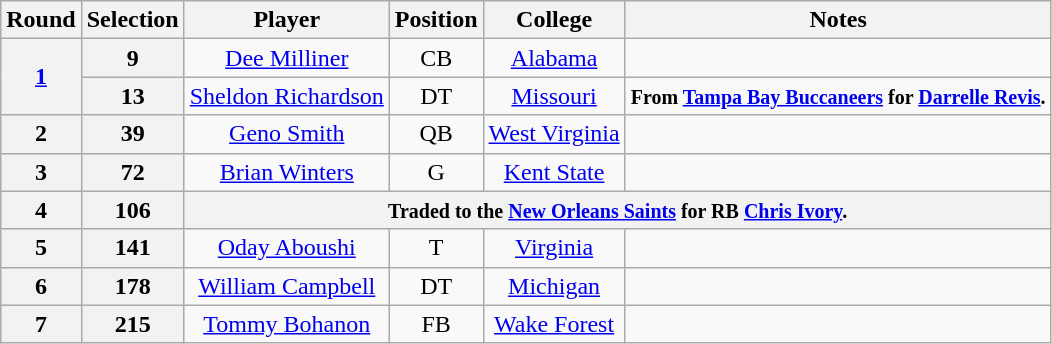<table class="wikitable" style="text-align:center">
<tr>
<th>Round</th>
<th>Selection</th>
<th>Player</th>
<th>Position</th>
<th>College</th>
<th>Notes</th>
</tr>
<tr>
<th rowspan=2><a href='#'>1</a></th>
<th>9</th>
<td><a href='#'>Dee Milliner</a></td>
<td>CB</td>
<td><a href='#'>Alabama</a></td>
<td></td>
</tr>
<tr>
<th>13</th>
<td><a href='#'>Sheldon Richardson</a></td>
<td>DT</td>
<td><a href='#'>Missouri</a></td>
<td><small><strong>From <a href='#'>Tampa Bay Buccaneers</a> for <a href='#'>Darrelle Revis</a>.</strong></small></td>
</tr>
<tr>
<th>2</th>
<th>39</th>
<td><a href='#'>Geno Smith</a></td>
<td>QB</td>
<td><a href='#'>West Virginia</a></td>
<td></td>
</tr>
<tr>
<th>3</th>
<th>72</th>
<td><a href='#'>Brian Winters</a></td>
<td>G</td>
<td><a href='#'>Kent State</a></td>
<td></td>
</tr>
<tr>
<th>4</th>
<th>106</th>
<th colspan=4><small><strong>Traded to the <a href='#'>New Orleans Saints</a> for RB <a href='#'>Chris Ivory</a>.</strong></small></th>
</tr>
<tr>
<th>5</th>
<th>141</th>
<td><a href='#'>Oday Aboushi</a></td>
<td>T</td>
<td><a href='#'>Virginia</a></td>
<td></td>
</tr>
<tr>
<th>6</th>
<th>178</th>
<td><a href='#'>William Campbell</a></td>
<td>DT</td>
<td><a href='#'>Michigan</a></td>
<td></td>
</tr>
<tr>
<th>7</th>
<th>215</th>
<td><a href='#'>Tommy Bohanon</a></td>
<td>FB</td>
<td><a href='#'>Wake Forest</a></td>
<td></td>
</tr>
</table>
